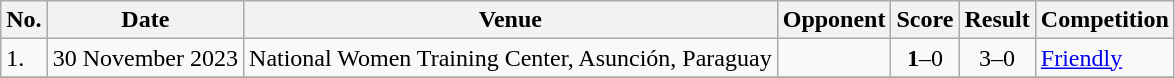<table class="wikitable">
<tr>
<th>No.</th>
<th>Date</th>
<th>Venue</th>
<th>Opponent</th>
<th>Score</th>
<th>Result</th>
<th>Competition</th>
</tr>
<tr>
<td>1.</td>
<td>30 November 2023</td>
<td>National Women Training Center, Asunción, Paraguay</td>
<td></td>
<td align=center><strong>1</strong>–0</td>
<td align=center>3–0</td>
<td><a href='#'>Friendly</a></td>
</tr>
<tr>
</tr>
</table>
